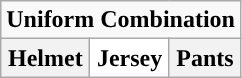<table class="wikitable">
<tr>
<td align="center" Colspan="3"><strong>Uniform Combination</strong></td>
</tr>
<tr align="center">
<th>Helmet</th>
<th style="background:#FFFFFF;">Jersey</th>
<th>Pants</th>
</tr>
</table>
